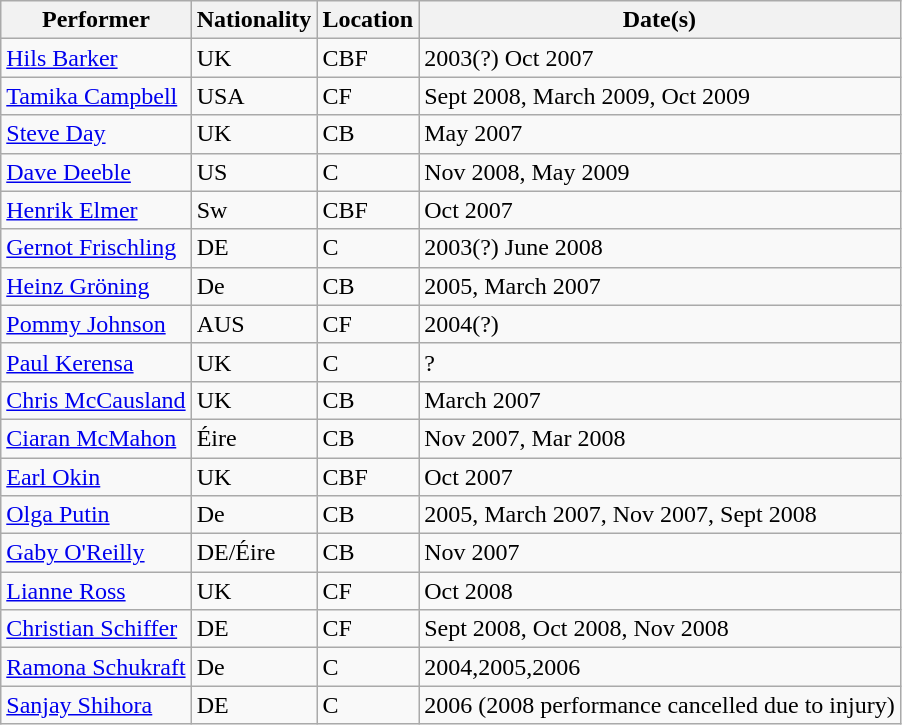<table class="wikitable">
<tr>
<th>Performer</th>
<th>Nationality</th>
<th>Location</th>
<th>Date(s)</th>
</tr>
<tr>
<td><a href='#'>Hils Barker</a></td>
<td>UK</td>
<td>CBF</td>
<td>2003(?) Oct 2007</td>
</tr>
<tr>
<td><a href='#'>Tamika Campbell</a></td>
<td>USA</td>
<td>CF</td>
<td>Sept 2008, March 2009, Oct 2009</td>
</tr>
<tr>
<td><a href='#'>Steve Day</a></td>
<td>UK</td>
<td>CB</td>
<td>May 2007</td>
</tr>
<tr>
<td><a href='#'>Dave Deeble</a></td>
<td>US</td>
<td>C</td>
<td>Nov 2008, May 2009</td>
</tr>
<tr>
<td><a href='#'>Henrik Elmer</a></td>
<td>Sw</td>
<td>CBF</td>
<td>Oct 2007</td>
</tr>
<tr>
<td><a href='#'>Gernot Frischling</a></td>
<td>DE</td>
<td>C</td>
<td>2003(?) June 2008</td>
</tr>
<tr>
<td><a href='#'>Heinz Gröning</a></td>
<td>De</td>
<td>CB</td>
<td>2005, March 2007</td>
</tr>
<tr>
<td><a href='#'>Pommy Johnson</a></td>
<td>AUS</td>
<td>CF</td>
<td>2004(?)</td>
</tr>
<tr>
<td><a href='#'>Paul Kerensa</a></td>
<td>UK</td>
<td>C</td>
<td>?</td>
</tr>
<tr>
<td><a href='#'>Chris McCausland</a></td>
<td>UK</td>
<td>CB</td>
<td>March 2007</td>
</tr>
<tr>
<td><a href='#'>Ciaran McMahon</a></td>
<td>Éire</td>
<td>CB</td>
<td>Nov 2007, Mar 2008</td>
</tr>
<tr>
<td><a href='#'>Earl Okin</a></td>
<td>UK</td>
<td>CBF</td>
<td>Oct 2007</td>
</tr>
<tr>
<td><a href='#'>Olga Putin</a></td>
<td>De</td>
<td>CB</td>
<td>2005, March 2007, Nov 2007, Sept 2008</td>
</tr>
<tr>
<td><a href='#'>Gaby O'Reilly</a></td>
<td>DE/Éire</td>
<td>CB</td>
<td>Nov 2007</td>
</tr>
<tr>
<td><a href='#'>Lianne Ross</a></td>
<td>UK</td>
<td>CF</td>
<td>Oct 2008</td>
</tr>
<tr>
<td><a href='#'>Christian Schiffer</a></td>
<td>DE</td>
<td>CF</td>
<td>Sept 2008, Oct 2008, Nov 2008</td>
</tr>
<tr>
<td><a href='#'>Ramona Schukraft</a></td>
<td>De</td>
<td>C</td>
<td>2004,2005,2006</td>
</tr>
<tr>
<td><a href='#'>Sanjay Shihora</a></td>
<td>DE</td>
<td>C</td>
<td>2006 (2008 performance cancelled due to injury)</td>
</tr>
</table>
